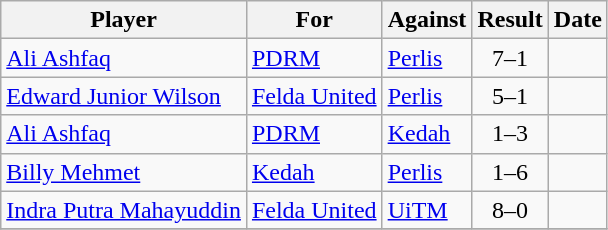<table class="wikitable sortable">
<tr>
<th>Player</th>
<th>For</th>
<th>Against</th>
<th align="center">Result</th>
<th>Date</th>
</tr>
<tr>
<td> <a href='#'>Ali Ashfaq</a></td>
<td><a href='#'>PDRM</a></td>
<td><a href='#'>Perlis</a></td>
<td align="center">7–1</td>
<td></td>
</tr>
<tr>
<td> <a href='#'>Edward Junior Wilson</a></td>
<td><a href='#'>Felda United</a></td>
<td><a href='#'>Perlis</a></td>
<td align="center">5–1</td>
<td></td>
</tr>
<tr>
<td> <a href='#'>Ali Ashfaq</a></td>
<td><a href='#'>PDRM</a></td>
<td><a href='#'>Kedah</a></td>
<td align="center">1–3</td>
<td></td>
</tr>
<tr>
<td> <a href='#'>Billy Mehmet</a></td>
<td><a href='#'>Kedah</a></td>
<td><a href='#'>Perlis</a></td>
<td align="center">1–6</td>
<td></td>
</tr>
<tr>
<td> <a href='#'>Indra Putra Mahayuddin</a></td>
<td><a href='#'>Felda United</a></td>
<td><a href='#'>UiTM</a></td>
<td align="center">8–0</td>
<td></td>
</tr>
<tr>
</tr>
</table>
